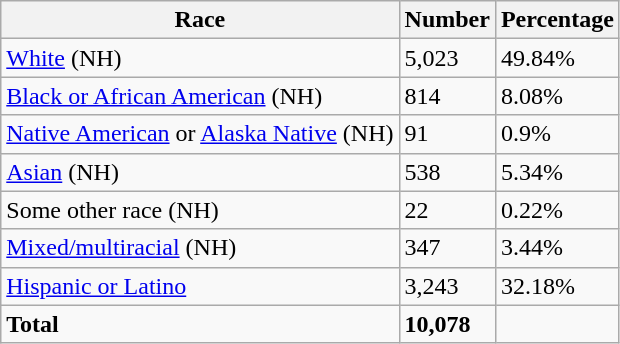<table class="wikitable">
<tr>
<th>Race</th>
<th>Number</th>
<th>Percentage</th>
</tr>
<tr>
<td><a href='#'>White</a> (NH)</td>
<td>5,023</td>
<td>49.84%</td>
</tr>
<tr>
<td><a href='#'>Black or African American</a> (NH)</td>
<td>814</td>
<td>8.08%</td>
</tr>
<tr>
<td><a href='#'>Native American</a> or <a href='#'>Alaska Native</a> (NH)</td>
<td>91</td>
<td>0.9%</td>
</tr>
<tr>
<td><a href='#'>Asian</a> (NH)</td>
<td>538</td>
<td>5.34%</td>
</tr>
<tr>
<td>Some other race (NH)</td>
<td>22</td>
<td>0.22%</td>
</tr>
<tr>
<td><a href='#'>Mixed/multiracial</a> (NH)</td>
<td>347</td>
<td>3.44%</td>
</tr>
<tr>
<td><a href='#'>Hispanic or Latino</a></td>
<td>3,243</td>
<td>32.18%</td>
</tr>
<tr>
<td><strong>Total</strong></td>
<td><strong>10,078</strong></td>
<td></td>
</tr>
</table>
